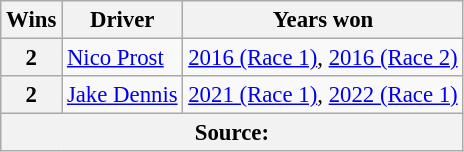<table class="wikitable" style="font-size: 95%;">
<tr>
<th>Wins</th>
<th>Driver</th>
<th>Years won</th>
</tr>
<tr>
<th>2</th>
<td> <a href='#'>Nico Prost</a></td>
<td><a href='#'>2016 (Race 1)</a>, <a href='#'>2016 (Race 2)</a></td>
</tr>
<tr>
<th>2</th>
<td> <a href='#'>Jake Dennis</a></td>
<td><a href='#'>2021 (Race 1)</a>, <a href='#'>2022 (Race 1)</a></td>
</tr>
<tr>
<th colspan=3>Source:</th>
</tr>
</table>
